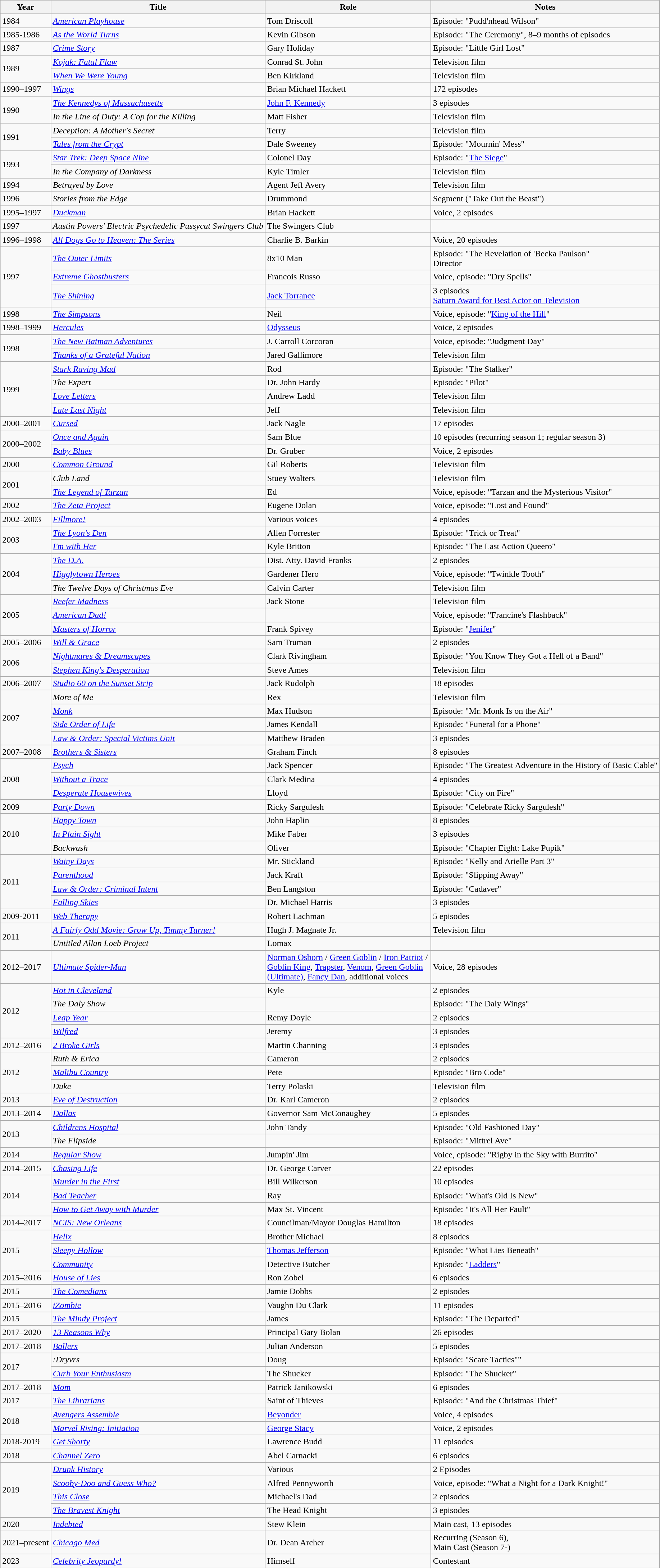<table class="wikitable sortable">
<tr>
<th>Year</th>
<th>Title</th>
<th scope="col" width="300px">Role</th>
<th>Notes</th>
</tr>
<tr>
<td>1984</td>
<td><em><a href='#'>American Playhouse</a></em></td>
<td>Tom Driscoll</td>
<td>Episode: "Pudd'nhead Wilson"</td>
</tr>
<tr>
<td>1985-1986</td>
<td><em><a href='#'>As the World Turns</a></em></td>
<td>Kevin Gibson</td>
<td>Episode: "The Ceremony", 8–9 months of episodes</td>
</tr>
<tr>
<td>1987</td>
<td><em><a href='#'>Crime Story</a></em></td>
<td>Gary Holiday</td>
<td>Episode: "Little Girl Lost"</td>
</tr>
<tr>
<td rowspan="2">1989</td>
<td><em><a href='#'>Kojak: Fatal Flaw</a></em></td>
<td>Conrad St. John</td>
<td>Television film</td>
</tr>
<tr>
<td><em><a href='#'>When We Were Young</a></em></td>
<td>Ben Kirkland</td>
<td>Television film</td>
</tr>
<tr>
<td>1990–1997</td>
<td><em><a href='#'>Wings</a></em></td>
<td>Brian Michael Hackett</td>
<td>172 episodes</td>
</tr>
<tr>
<td rowspan="2">1990</td>
<td><em><a href='#'>The Kennedys of Massachusetts</a></em></td>
<td><a href='#'>John F. Kennedy</a></td>
<td>3 episodes</td>
</tr>
<tr>
<td><em>In the Line of Duty: A Cop for the Killing</em></td>
<td>Matt Fisher</td>
<td>Television film</td>
</tr>
<tr>
<td rowspan="2">1991</td>
<td><em>Deception: A Mother's Secret</em></td>
<td>Terry</td>
<td>Television film</td>
</tr>
<tr>
<td><em><a href='#'>Tales from the Crypt</a></em></td>
<td>Dale Sweeney</td>
<td>Episode: "Mournin' Mess"</td>
</tr>
<tr>
<td rowspan="2">1993</td>
<td><em><a href='#'>Star Trek: Deep Space Nine</a></em></td>
<td>Colonel Day</td>
<td>Episode: "<a href='#'>The Siege</a>"</td>
</tr>
<tr>
<td><em>In the Company of Darkness</em></td>
<td>Kyle Timler</td>
<td>Television film</td>
</tr>
<tr>
<td>1994</td>
<td><em>Betrayed by Love</em></td>
<td>Agent Jeff Avery</td>
<td>Television film</td>
</tr>
<tr>
<td>1996</td>
<td><em>Stories from the Edge</em></td>
<td>Drummond</td>
<td>Segment ("Take Out the Beast")</td>
</tr>
<tr>
<td>1995–1997</td>
<td><em><a href='#'>Duckman</a></em></td>
<td>Brian Hackett</td>
<td>Voice, 2 episodes</td>
</tr>
<tr>
<td>1997</td>
<td><em>Austin Powers' Electric Psychedelic Pussycat Swingers Club</em></td>
<td>The Swingers Club</td>
<td></td>
</tr>
<tr>
<td>1996–1998</td>
<td><em><a href='#'>All Dogs Go to Heaven: The Series</a></em></td>
<td>Charlie B. Barkin</td>
<td>Voice, 20 episodes</td>
</tr>
<tr>
<td rowspan="3">1997</td>
<td><em><a href='#'>The Outer Limits</a></em></td>
<td>8x10 Man</td>
<td>Episode: "The Revelation of 'Becka Paulson"<br>Director</td>
</tr>
<tr>
<td><em><a href='#'>Extreme Ghostbusters</a></em></td>
<td>Francois Russo</td>
<td>Voice, episode: "Dry Spells"</td>
</tr>
<tr>
<td><em><a href='#'>The Shining</a></em></td>
<td><a href='#'>Jack Torrance</a></td>
<td>3 episodes<br><a href='#'>Saturn Award for Best Actor on Television</a></td>
</tr>
<tr>
<td>1998</td>
<td><em><a href='#'>The Simpsons</a></em></td>
<td>Neil</td>
<td>Voice, episode: "<a href='#'>King of the Hill</a>"</td>
</tr>
<tr>
<td>1998–1999</td>
<td><em><a href='#'>Hercules</a></em></td>
<td><a href='#'>Odysseus</a></td>
<td>Voice, 2 episodes</td>
</tr>
<tr>
<td rowspan="2">1998</td>
<td><em><a href='#'>The New Batman Adventures</a></em></td>
<td>J. Carroll Corcoran</td>
<td>Voice, episode: "Judgment Day"</td>
</tr>
<tr>
<td><em><a href='#'>Thanks of a Grateful Nation</a></em></td>
<td>Jared Gallimore</td>
<td>Television film</td>
</tr>
<tr>
<td rowspan="4">1999</td>
<td><em><a href='#'>Stark Raving Mad</a></em></td>
<td>Rod</td>
<td>Episode: "The Stalker"</td>
</tr>
<tr>
<td><em>The Expert</em></td>
<td>Dr. John Hardy</td>
<td>Episode: "Pilot"</td>
</tr>
<tr>
<td><em><a href='#'>Love Letters</a></em></td>
<td>Andrew Ladd</td>
<td>Television film</td>
</tr>
<tr>
<td><em><a href='#'>Late Last Night</a></em></td>
<td>Jeff</td>
<td>Television film</td>
</tr>
<tr>
<td>2000–2001</td>
<td><em><a href='#'>Cursed</a></em></td>
<td>Jack Nagle</td>
<td>17 episodes</td>
</tr>
<tr>
<td rowspan="2">2000–2002</td>
<td><em><a href='#'>Once and Again</a></em></td>
<td>Sam Blue</td>
<td>10 episodes (recurring season 1; regular season 3)</td>
</tr>
<tr>
<td><em><a href='#'>Baby Blues</a></em></td>
<td>Dr. Gruber</td>
<td>Voice, 2 episodes</td>
</tr>
<tr>
<td>2000</td>
<td><em><a href='#'>Common Ground</a></em></td>
<td>Gil Roberts</td>
<td>Television film</td>
</tr>
<tr>
<td rowspan="2">2001</td>
<td><em>Club Land</em></td>
<td>Stuey Walters</td>
<td>Television film</td>
</tr>
<tr>
<td><em><a href='#'>The Legend of Tarzan</a></em></td>
<td>Ed</td>
<td>Voice, episode: "Tarzan and the Mysterious Visitor"</td>
</tr>
<tr>
<td>2002</td>
<td><em><a href='#'>The Zeta Project</a></em></td>
<td>Eugene Dolan</td>
<td>Voice, episode: "Lost and Found"</td>
</tr>
<tr>
<td>2002–2003</td>
<td><em><a href='#'>Fillmore!</a></em></td>
<td>Various voices</td>
<td>4 episodes</td>
</tr>
<tr>
<td rowspan="2">2003</td>
<td><em><a href='#'>The Lyon's Den</a></em></td>
<td>Allen Forrester</td>
<td>Episode: "Trick or Treat"</td>
</tr>
<tr>
<td><em><a href='#'>I'm with Her</a></em></td>
<td>Kyle Britton</td>
<td>Episode: "The Last Action Queero"</td>
</tr>
<tr>
<td rowspan="3">2004</td>
<td><em><a href='#'>The D.A.</a></em></td>
<td>Dist. Atty. David Franks</td>
<td>2 episodes</td>
</tr>
<tr>
<td><em><a href='#'>Higglytown Heroes</a></em></td>
<td>Gardener Hero</td>
<td>Voice, episode: "Twinkle Tooth"</td>
</tr>
<tr>
<td><em>The Twelve Days of Christmas Eve</em></td>
<td>Calvin Carter</td>
<td>Television film</td>
</tr>
<tr>
<td rowspan="3">2005</td>
<td><em><a href='#'>Reefer Madness</a></em></td>
<td>Jack Stone</td>
<td>Television film</td>
</tr>
<tr>
<td><em><a href='#'>American Dad!</a></em></td>
<td></td>
<td>Voice, episode: "Francine's Flashback"</td>
</tr>
<tr>
<td><em><a href='#'>Masters of Horror</a></em></td>
<td>Frank Spivey</td>
<td>Episode: "<a href='#'>Jenifer</a>"</td>
</tr>
<tr>
<td>2005–2006</td>
<td><em><a href='#'>Will & Grace</a></em></td>
<td>Sam Truman</td>
<td>2 episodes</td>
</tr>
<tr>
<td rowspan="2">2006</td>
<td><em><a href='#'>Nightmares & Dreamscapes</a></em></td>
<td>Clark Rivingham</td>
<td>Episode: "You Know They Got a Hell of a Band"</td>
</tr>
<tr>
<td><em><a href='#'>Stephen King's Desperation</a></em></td>
<td>Steve Ames</td>
<td>Television film</td>
</tr>
<tr>
<td>2006–2007</td>
<td><em><a href='#'>Studio 60 on the Sunset Strip</a></em></td>
<td>Jack Rudolph</td>
<td>18 episodes</td>
</tr>
<tr>
<td rowspan="4">2007</td>
<td><em>More of Me</em></td>
<td>Rex</td>
<td>Television film</td>
</tr>
<tr>
<td><em><a href='#'>Monk</a></em></td>
<td>Max Hudson</td>
<td>Episode: "Mr. Monk Is on the Air"</td>
</tr>
<tr>
<td><em><a href='#'>Side Order of Life</a></em></td>
<td>James Kendall</td>
<td>Episode: "Funeral for a Phone"</td>
</tr>
<tr>
<td><em><a href='#'>Law & Order: Special Victims Unit</a></em></td>
<td>Matthew Braden</td>
<td>3 episodes</td>
</tr>
<tr>
<td>2007–2008</td>
<td><em><a href='#'>Brothers & Sisters</a></em></td>
<td>Graham Finch</td>
<td>8 episodes</td>
</tr>
<tr>
<td rowspan="3">2008</td>
<td><em><a href='#'>Psych</a></em></td>
<td>Jack Spencer</td>
<td>Episode: "The Greatest Adventure in the History of Basic Cable"</td>
</tr>
<tr>
<td><em><a href='#'>Without a Trace</a></em></td>
<td>Clark Medina</td>
<td>4 episodes</td>
</tr>
<tr>
<td><em><a href='#'>Desperate Housewives</a></em></td>
<td>Lloyd</td>
<td>Episode: "City on Fire"</td>
</tr>
<tr>
<td>2009</td>
<td><em><a href='#'>Party Down</a></em></td>
<td>Ricky Sargulesh</td>
<td>Episode: "Celebrate Ricky Sargulesh"</td>
</tr>
<tr>
<td rowspan="3">2010</td>
<td><em><a href='#'>Happy Town</a></em></td>
<td>John Haplin</td>
<td>8 episodes</td>
</tr>
<tr>
<td><em><a href='#'>In Plain Sight</a></em></td>
<td>Mike Faber</td>
<td>3 episodes</td>
</tr>
<tr>
<td><em>Backwash</em></td>
<td>Oliver</td>
<td>Episode: "Chapter Eight: Lake Pupik"</td>
</tr>
<tr>
<td rowspan="4">2011</td>
<td><em><a href='#'>Wainy Days</a></em></td>
<td>Mr. Stickland</td>
<td>Episode: "Kelly and Arielle Part 3"</td>
</tr>
<tr>
<td><em><a href='#'>Parenthood</a></em></td>
<td>Jack Kraft</td>
<td>Episode: "Slipping Away"</td>
</tr>
<tr>
<td><em><a href='#'>Law & Order: Criminal Intent</a></em></td>
<td>Ben Langston</td>
<td>Episode: "Cadaver"</td>
</tr>
<tr>
<td><em><a href='#'>Falling Skies</a></em></td>
<td>Dr. Michael Harris</td>
<td>3 episodes</td>
</tr>
<tr>
<td>2009-2011</td>
<td><em><a href='#'>Web Therapy</a></em></td>
<td>Robert Lachman</td>
<td>5 episodes</td>
</tr>
<tr>
<td rowspan="2">2011</td>
<td><em><a href='#'>A Fairly Odd Movie: Grow Up, Timmy Turner!</a></em></td>
<td>Hugh J. Magnate Jr.</td>
<td>Television film</td>
</tr>
<tr>
<td><em>Untitled Allan Loeb Project</em></td>
<td>Lomax</td>
<td></td>
</tr>
<tr>
<td>2012–2017</td>
<td><em><a href='#'>Ultimate Spider-Man</a></em></td>
<td><a href='#'>Norman Osborn</a> / <a href='#'>Green Goblin</a> / <a href='#'>Iron Patriot</a> /  <a href='#'>Goblin King</a>, <a href='#'>Trapster</a>, <a href='#'>Venom</a>, <a href='#'>Green Goblin (Ultimate)</a>, <a href='#'>Fancy Dan</a>, additional voices</td>
<td>Voice, 28 episodes</td>
</tr>
<tr>
<td rowspan="4">2012</td>
<td><em><a href='#'>Hot in Cleveland</a></em></td>
<td>Kyle</td>
<td>2 episodes</td>
</tr>
<tr>
<td><em>The Daly Show</em></td>
<td></td>
<td>Episode: "The Daly Wings"</td>
</tr>
<tr>
<td><em><a href='#'>Leap Year</a></em></td>
<td>Remy Doyle</td>
<td>2 episodes</td>
</tr>
<tr>
<td><em><a href='#'>Wilfred</a></em></td>
<td>Jeremy</td>
<td>3 episodes</td>
</tr>
<tr>
<td>2012–2016</td>
<td><em><a href='#'>2 Broke Girls</a></em></td>
<td>Martin Channing</td>
<td>3 episodes</td>
</tr>
<tr>
<td rowspan="3">2012</td>
<td><em>Ruth & Erica</em></td>
<td>Cameron</td>
<td>2 episodes</td>
</tr>
<tr>
<td><em><a href='#'>Malibu Country</a></em></td>
<td>Pete</td>
<td>Episode: "Bro Code"</td>
</tr>
<tr>
<td><em>Duke</em></td>
<td>Terry Polaski</td>
<td>Television film</td>
</tr>
<tr>
<td>2013</td>
<td><em><a href='#'>Eve of Destruction</a></em></td>
<td>Dr. Karl Cameron</td>
<td>2 episodes</td>
</tr>
<tr>
<td>2013–2014</td>
<td><em><a href='#'>Dallas</a></em></td>
<td>Governor Sam McConaughey</td>
<td>5 episodes</td>
</tr>
<tr>
<td rowspan="2">2013</td>
<td><em><a href='#'>Childrens Hospital</a></em></td>
<td>John Tandy</td>
<td>Episode: "Old Fashioned Day"</td>
</tr>
<tr>
<td><em>The Flipside</em></td>
<td></td>
<td>Episode: "Mittrel Ave"</td>
</tr>
<tr>
<td>2014</td>
<td><em><a href='#'>Regular Show</a></em></td>
<td>Jumpin' Jim</td>
<td>Voice, episode: "Rigby in the Sky with Burrito"</td>
</tr>
<tr>
<td>2014–2015</td>
<td><em><a href='#'>Chasing Life</a></em></td>
<td>Dr. George Carver</td>
<td>22 episodes</td>
</tr>
<tr>
<td rowspan="3">2014</td>
<td><em><a href='#'>Murder in the First</a></em></td>
<td>Bill Wilkerson</td>
<td>10 episodes</td>
</tr>
<tr>
<td><em><a href='#'>Bad Teacher</a></em></td>
<td>Ray</td>
<td>Episode: "What's Old Is New"</td>
</tr>
<tr>
<td><em><a href='#'>How to Get Away with Murder</a></em></td>
<td>Max St. Vincent</td>
<td>Episode: "It's All Her Fault"</td>
</tr>
<tr>
<td>2014–2017</td>
<td><em><a href='#'>NCIS: New Orleans</a></em></td>
<td>Councilman/Mayor Douglas Hamilton</td>
<td>18 episodes</td>
</tr>
<tr>
<td rowspan="3">2015</td>
<td><em><a href='#'>Helix</a></em></td>
<td>Brother Michael</td>
<td>8 episodes</td>
</tr>
<tr>
<td><em><a href='#'>Sleepy Hollow</a></em></td>
<td><a href='#'>Thomas Jefferson</a></td>
<td>Episode: "What Lies Beneath"</td>
</tr>
<tr>
<td><em><a href='#'>Community</a></em></td>
<td>Detective Butcher</td>
<td>Episode: "<a href='#'>Ladders</a>"</td>
</tr>
<tr>
<td>2015–2016</td>
<td><em><a href='#'>House of Lies</a></em></td>
<td>Ron Zobel</td>
<td>6 episodes</td>
</tr>
<tr>
<td>2015</td>
<td><em><a href='#'>The Comedians</a></em></td>
<td>Jamie Dobbs</td>
<td>2 episodes</td>
</tr>
<tr>
<td>2015–2016</td>
<td><em><a href='#'>iZombie</a></em></td>
<td>Vaughn Du Clark</td>
<td>11 episodes</td>
</tr>
<tr>
<td>2015</td>
<td><em><a href='#'>The Mindy Project</a></em></td>
<td>James</td>
<td>Episode: "The Departed"</td>
</tr>
<tr>
<td>2017–2020</td>
<td><em><a href='#'>13 Reasons Why</a></em></td>
<td>Principal Gary Bolan</td>
<td>26 episodes</td>
</tr>
<tr>
<td>2017–2018</td>
<td><em><a href='#'>Ballers</a></em></td>
<td>Julian Anderson</td>
<td>5 episodes</td>
</tr>
<tr>
<td rowspan="2">2017</td>
<td><em>:Dryvrs</em></td>
<td>Doug</td>
<td>Episode: "Scare Tactics""</td>
</tr>
<tr>
<td><em><a href='#'>Curb Your Enthusiasm</a></em></td>
<td>The Shucker</td>
<td>Episode: "The Shucker"</td>
</tr>
<tr>
<td>2017–2018</td>
<td><em><a href='#'>Mom</a></em></td>
<td>Patrick Janikowski</td>
<td>6 episodes</td>
</tr>
<tr>
<td>2017</td>
<td><em><a href='#'>The Librarians</a></em></td>
<td>Saint of Thieves</td>
<td>Episode: "And the Christmas Thief"</td>
</tr>
<tr>
<td rowspan="2">2018</td>
<td><em><a href='#'>Avengers Assemble</a></em></td>
<td><a href='#'>Beyonder</a></td>
<td>Voice, 4 episodes</td>
</tr>
<tr>
<td><em><a href='#'>Marvel Rising: Initiation</a></em></td>
<td><a href='#'>George Stacy</a></td>
<td>Voice, 2 episodes</td>
</tr>
<tr>
<td>2018-2019</td>
<td><em><a href='#'>Get Shorty</a></em></td>
<td>Lawrence Budd</td>
<td>11 episodes</td>
</tr>
<tr>
<td>2018</td>
<td><em><a href='#'>Channel Zero</a></em></td>
<td>Abel Carnacki</td>
<td>6 episodes</td>
</tr>
<tr>
<td rowspan="4">2019</td>
<td><em><a href='#'>Drunk History</a></em></td>
<td>Various</td>
<td>2 Episodes</td>
</tr>
<tr>
<td><em><a href='#'>Scooby-Doo and Guess Who?</a></em></td>
<td>Alfred Pennyworth</td>
<td>Voice, episode: "What a Night for a Dark Knight!"</td>
</tr>
<tr>
<td><em><a href='#'>This Close</a></em></td>
<td>Michael's Dad</td>
<td>2 episodes</td>
</tr>
<tr>
<td><em><a href='#'>The Bravest Knight</a></em></td>
<td>The Head Knight</td>
<td>3 episodes</td>
</tr>
<tr>
<td>2020</td>
<td><em><a href='#'>Indebted</a></em></td>
<td>Stew Klein</td>
<td>Main cast, 13 episodes</td>
</tr>
<tr>
<td>2021–present</td>
<td><em><a href='#'>Chicago Med</a></em></td>
<td>Dr. Dean Archer</td>
<td>Recurring (Season 6),<br>Main Cast (Season 7-)</td>
</tr>
<tr>
<td>2023</td>
<td><em><a href='#'>Celebrity Jeopardy!</a></em></td>
<td>Himself</td>
<td>Contestant</td>
</tr>
</table>
